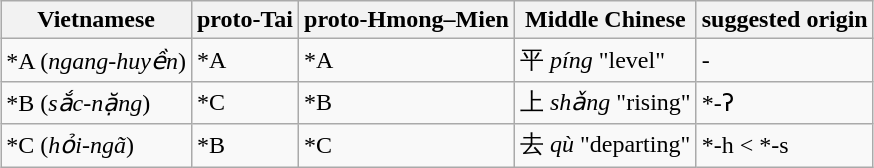<table class="wikitable" style="margin: 1em auto 1em auto;">
<tr>
<th scope="col">Vietnamese</th>
<th scope="col">proto-Tai</th>
<th scope="col">proto-Hmong–Mien</th>
<th scope="col">Middle Chinese</th>
<th scope="col">suggested origin</th>
</tr>
<tr>
<td>*A (<em>ngang-huyền</em>)</td>
<td>*A</td>
<td>*A</td>
<td>平 <em>píng</em> "level"</td>
<td>-</td>
</tr>
<tr>
<td>*B (<em>sắc-nặng</em>)</td>
<td>*C</td>
<td>*B</td>
<td>上 <em>shǎng</em> "rising"</td>
<td>*-ʔ</td>
</tr>
<tr>
<td>*C (<em>hỏi-ngã</em>)</td>
<td>*B</td>
<td>*C</td>
<td>去 <em>qù</em> "departing"</td>
<td>*-h < *-s</td>
</tr>
</table>
